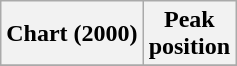<table class="wikitable plainrowheaders">
<tr>
<th scope="col">Chart (2000)</th>
<th scope="col">Peak<br>position</th>
</tr>
<tr>
</tr>
</table>
